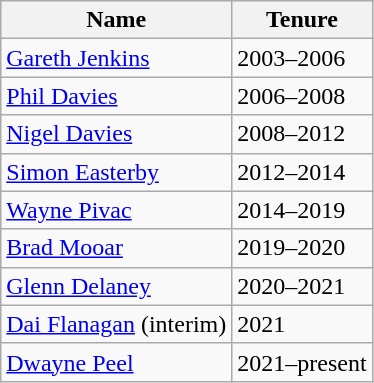<table class="wikitable sortable">
<tr>
<th>Name</th>
<th>Tenure</th>
</tr>
<tr>
<td> <a href='#'>Gareth Jenkins</a></td>
<td>2003–2006</td>
</tr>
<tr>
<td> <a href='#'>Phil Davies</a></td>
<td>2006–2008</td>
</tr>
<tr>
<td> <a href='#'>Nigel Davies</a></td>
<td>2008–2012</td>
</tr>
<tr>
<td> <a href='#'>Simon Easterby</a></td>
<td>2012–2014</td>
</tr>
<tr>
<td> <a href='#'>Wayne Pivac</a></td>
<td>2014–2019</td>
</tr>
<tr>
<td> <a href='#'>Brad Mooar</a></td>
<td>2019–2020</td>
</tr>
<tr>
<td> <a href='#'>Glenn Delaney</a></td>
<td>2020–2021</td>
</tr>
<tr>
<td> <a href='#'>Dai Flanagan</a> (interim)</td>
<td>2021</td>
</tr>
<tr>
<td> <a href='#'>Dwayne Peel</a></td>
<td>2021–present</td>
</tr>
</table>
